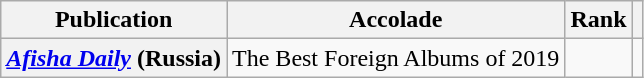<table class="wikitable plainrowheaders">
<tr>
<th scope="col">Publication</th>
<th scope="col">Accolade</th>
<th scope="col">Rank</th>
<th scope="col" class="unsortable"></th>
</tr>
<tr>
<th scope="row"><em><a href='#'>Afisha Daily</a></em> (Russia)</th>
<td>The Best Foreign Albums of 2019</td>
<td></td>
<td></td>
</tr>
</table>
